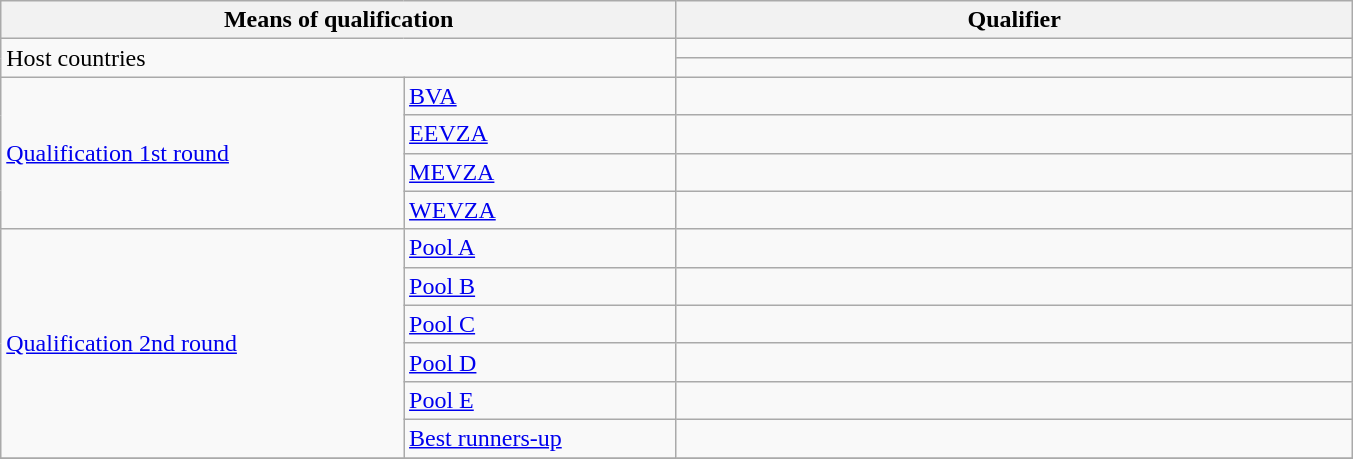<table class="wikitable">
<tr>
<th colspan=2 width=30%>Means of qualification</th>
<th width=30%>Qualifier</th>
</tr>
<tr>
<td colspan=2 rowspan=2>Host countries</td>
<td></td>
</tr>
<tr>
<td></td>
</tr>
<tr>
<td rowspan=4><a href='#'>Qualification 1st round</a></td>
<td><a href='#'>BVA</a></td>
<td></td>
</tr>
<tr>
<td><a href='#'>EEVZA</a></td>
<td></td>
</tr>
<tr>
<td><a href='#'>MEVZA</a></td>
<td></td>
</tr>
<tr>
<td><a href='#'>WEVZA</a></td>
<td></td>
</tr>
<tr>
<td rowspan=6><a href='#'>Qualification 2nd round</a></td>
<td><a href='#'>Pool A</a></td>
<td></td>
</tr>
<tr>
<td><a href='#'>Pool B</a></td>
<td></td>
</tr>
<tr>
<td><a href='#'>Pool C</a></td>
<td></td>
</tr>
<tr>
<td><a href='#'>Pool D</a></td>
<td></td>
</tr>
<tr>
<td><a href='#'>Pool E</a></td>
<td></td>
</tr>
<tr>
<td><a href='#'>Best runners-up</a></td>
<td></td>
</tr>
<tr>
</tr>
</table>
